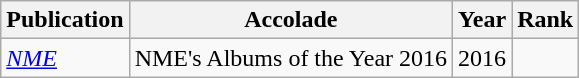<table class="sortable wikitable">
<tr>
<th>Publication</th>
<th>Accolade</th>
<th>Year</th>
<th>Rank</th>
</tr>
<tr>
<td><em><a href='#'>NME</a></em></td>
<td>NME's Albums of the Year 2016</td>
<td>2016</td>
<td></td>
</tr>
</table>
